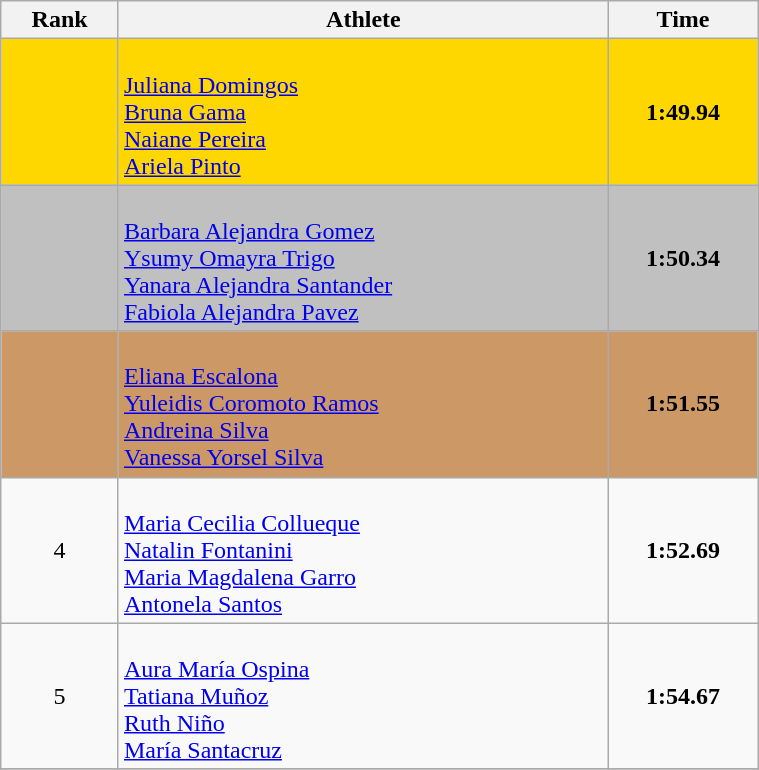<table class="wikitable" width=40% style="text-align:center">
<tr>
<th>Rank</th>
<th>Athlete</th>
<th>Time</th>
</tr>
<tr bgcolor=gold>
<td></td>
<td align=left><br><a href='#'>Juliana Domingos</a><br><a href='#'>Bruna Gama</a><br><a href='#'>Naiane Pereira</a><br><a href='#'>Ariela Pinto</a></td>
<td><strong>1:49.94</strong></td>
</tr>
<tr bgcolor=silver>
<td></td>
<td align=left><br><a href='#'>Barbara Alejandra Gomez</a><br><a href='#'>Ysumy Omayra Trigo</a><br><a href='#'>Yanara Alejandra Santander</a><br><a href='#'>Fabiola Alejandra Pavez</a></td>
<td><strong>1:50.34</strong></td>
</tr>
<tr bgcolor=cc9966>
<td></td>
<td align=left><br><a href='#'>Eliana Escalona</a><br><a href='#'>Yuleidis Coromoto Ramos</a><br><a href='#'>Andreina Silva</a><br><a href='#'>Vanessa Yorsel Silva</a></td>
<td><strong>1:51.55</strong></td>
</tr>
<tr>
<td>4</td>
<td align=left><br><a href='#'>Maria Cecilia Collueque</a><br><a href='#'>Natalin Fontanini</a><br><a href='#'>Maria Magdalena Garro</a><br><a href='#'>Antonela Santos</a></td>
<td><strong>1:52.69</strong></td>
</tr>
<tr>
<td>5</td>
<td align=left><br><a href='#'>Aura María Ospina</a><br><a href='#'>Tatiana Muñoz</a><br><a href='#'>Ruth Niño</a><br><a href='#'>María Santacruz</a></td>
<td><strong>1:54.67</strong></td>
</tr>
<tr>
</tr>
</table>
